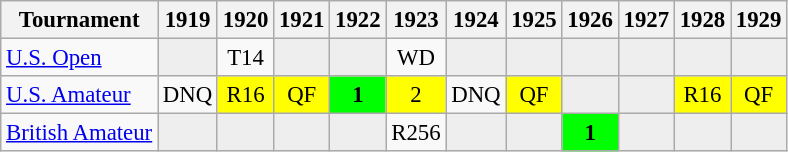<table class="wikitable" style="font-size:95%;text-align:center;">
<tr>
<th>Tournament</th>
<th>1919</th>
<th>1920</th>
<th>1921</th>
<th>1922</th>
<th>1923</th>
<th>1924</th>
<th>1925</th>
<th>1926</th>
<th>1927</th>
<th>1928</th>
<th>1929</th>
</tr>
<tr>
<td align=left><a href='#'>U.S. Open</a></td>
<td style="background:#eeeeee;"></td>
<td>T14</td>
<td style="background:#eeeeee;"></td>
<td style="background:#eeeeee;"></td>
<td>WD</td>
<td style="background:#eeeeee;"></td>
<td style="background:#eeeeee;"></td>
<td style="background:#eeeeee;"></td>
<td style="background:#eeeeee;"></td>
<td style="background:#eeeeee;"></td>
<td style="background:#eeeeee;"></td>
</tr>
<tr>
<td align=left><a href='#'>U.S. Amateur</a></td>
<td>DNQ</td>
<td style="background:yellow;">R16</td>
<td style="background:yellow;">QF</td>
<td style="background:lime;"><strong>1</strong></td>
<td style="background:yellow;">2</td>
<td>DNQ</td>
<td style="background:yellow;">QF</td>
<td style="background:#eeeeee;"></td>
<td style="background:#eeeeee;"></td>
<td style="background:yellow;">R16</td>
<td style="background:yellow;">QF</td>
</tr>
<tr>
<td align=left><a href='#'>British Amateur</a></td>
<td style="background:#eeeeee;"></td>
<td style="background:#eeeeee;"></td>
<td style="background:#eeeeee;"></td>
<td style="background:#eeeeee;"></td>
<td>R256</td>
<td style="background:#eeeeee;"></td>
<td style="background:#eeeeee;"></td>
<td style="background:lime;"><strong>1</strong></td>
<td style="background:#eeeeee;"></td>
<td style="background:#eeeeee;"></td>
<td style="background:#eeeeee;"></td>
</tr>
</table>
